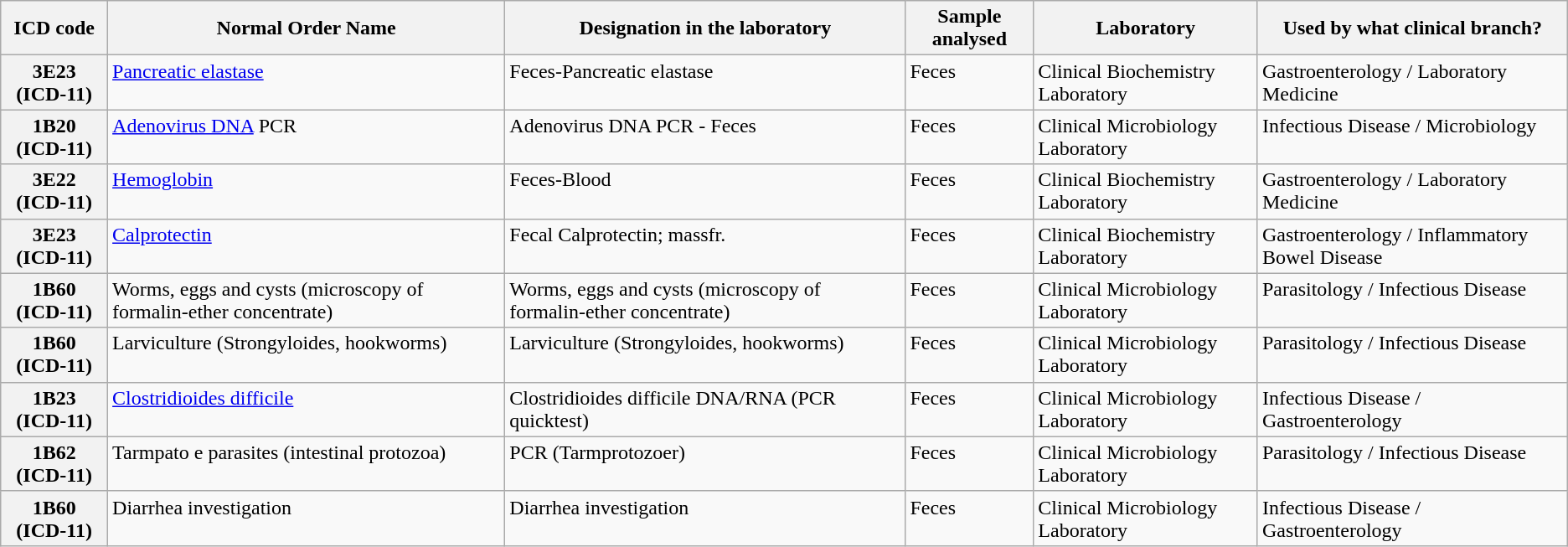<table class="wikitable sortable static-row-numbers sticky-header sort-under mw-datatable plainrowheaders">
<tr>
<th scope="col">ICD code</th>
<th scope="col">Normal Order Name</th>
<th scope="col">Designation in the laboratory</th>
<th scope="col">Sample analysed</th>
<th scope="col">Laboratory</th>
<th scope="col">Used by what clinical branch?</th>
</tr>
<tr style="vertical-align: top;">
<th scope="row">3E23 (ICD-11)</th>
<td><a href='#'>Pancreatic elastase</a></td>
<td>Feces-Pancreatic elastase</td>
<td>Feces</td>
<td>Clinical Biochemistry Laboratory</td>
<td>Gastroenterology / Laboratory Medicine</td>
</tr>
<tr style="vertical-align: top;">
<th scope="row">1B20 (ICD-11)</th>
<td><a href='#'>Adenovirus DNA</a> PCR</td>
<td>Adenovirus DNA PCR - Feces</td>
<td>Feces</td>
<td>Clinical Microbiology Laboratory</td>
<td>Infectious Disease / Microbiology</td>
</tr>
<tr style="vertical-align: top;">
<th scope="row">3E22 (ICD-11)</th>
<td><a href='#'>Hemoglobin</a></td>
<td>Feces-Blood</td>
<td>Feces</td>
<td>Clinical Biochemistry Laboratory</td>
<td>Gastroenterology / Laboratory Medicine</td>
</tr>
<tr style="vertical-align: top;">
<th scope="row">3E23 (ICD-11)</th>
<td><a href='#'>Calprotectin</a></td>
<td>Fecal Calprotectin; massfr.</td>
<td>Feces</td>
<td>Clinical Biochemistry Laboratory</td>
<td>Gastroenterology / Inflammatory Bowel Disease</td>
</tr>
<tr style="vertical-align: top;">
<th scope="row">1B60 (ICD-11)</th>
<td>Worms, eggs and cysts (microscopy of formalin-ether concentrate)</td>
<td>Worms, eggs and cysts (microscopy of formalin-ether concentrate)</td>
<td>Feces</td>
<td>Clinical Microbiology Laboratory</td>
<td>Parasitology / Infectious Disease</td>
</tr>
<tr style="vertical-align: top;">
<th scope="row">1B60 (ICD-11)</th>
<td>Larviculture (Strongyloides, hookworms)</td>
<td>Larviculture (Strongyloides, hookworms)</td>
<td>Feces</td>
<td>Clinical Microbiology Laboratory</td>
<td>Parasitology / Infectious Disease</td>
</tr>
<tr style="vertical-align: top;">
<th scope="row">1B23 (ICD-11)</th>
<td><a href='#'>Clostridioides difficile</a></td>
<td>Clostridioides difficile DNA/RNA (PCR quicktest)</td>
<td>Feces</td>
<td>Clinical Microbiology Laboratory</td>
<td>Infectious Disease / Gastroenterology</td>
</tr>
<tr style="vertical-align: top;">
<th scope="row">1B62 (ICD-11)</th>
<td>Tarmpato e parasites (intestinal protozoa)</td>
<td>PCR (Tarmprotozoer)</td>
<td>Feces</td>
<td>Clinical Microbiology Laboratory</td>
<td>Parasitology / Infectious Disease</td>
</tr>
<tr style="vertical-align: top;">
<th scope="row">1B60 (ICD-11)</th>
<td>Diarrhea investigation</td>
<td>Diarrhea investigation</td>
<td>Feces</td>
<td>Clinical Microbiology Laboratory</td>
<td>Infectious Disease / Gastroenterology</td>
</tr>
</table>
